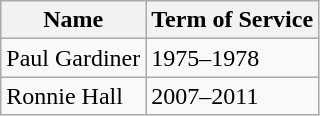<table class="wikitable">
<tr>
<th>Name</th>
<th>Term of Service</th>
</tr>
<tr>
<td>Paul Gardiner</td>
<td>1975–1978</td>
</tr>
<tr>
<td>Ronnie Hall</td>
<td>2007–2011</td>
</tr>
</table>
